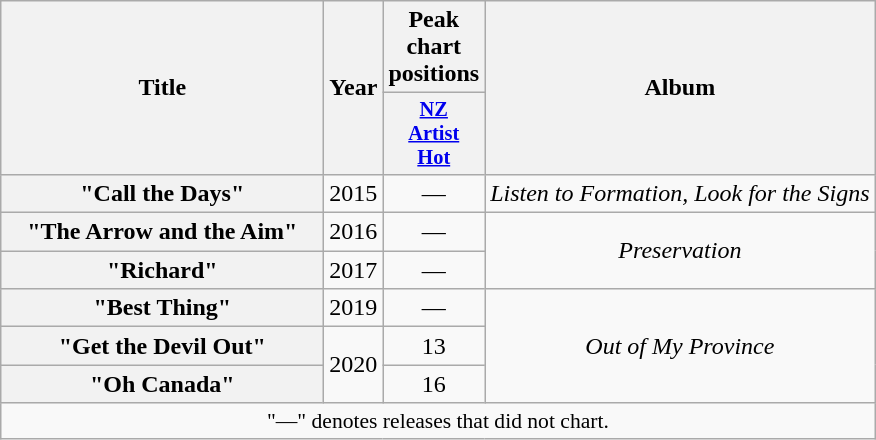<table class="wikitable plainrowheaders" style="text-align:center;">
<tr>
<th scope="col" rowspan="2" style="width:13em;">Title</th>
<th scope="col" rowspan="2">Year</th>
<th scope="col" colspan="1">Peak chart positions</th>
<th scope="col" rowspan="2">Album</th>
</tr>
<tr>
<th scope="col" style="width:2.75em;font-size:85%;"><a href='#'>NZ<br>Artist<br>Hot</a><br></th>
</tr>
<tr>
<th scope="row">"Call the Days"</th>
<td>2015</td>
<td>—</td>
<td><em>Listen to Formation, Look for the Signs</em></td>
</tr>
<tr>
<th scope="row">"The Arrow and the Aim"</th>
<td>2016</td>
<td>—</td>
<td rowspan="2"><em>Preservation</em></td>
</tr>
<tr>
<th scope="row">"Richard"</th>
<td>2017</td>
<td>—</td>
</tr>
<tr>
<th scope="row">"Best Thing"</th>
<td>2019</td>
<td>—</td>
<td rowspan="3"><em>Out of My Province</em></td>
</tr>
<tr>
<th scope="row">"Get the Devil Out"</th>
<td rowspan="2">2020</td>
<td>13</td>
</tr>
<tr>
<th scope="row">"Oh Canada"</th>
<td>16</td>
</tr>
<tr>
<td colspan="14" style="font-size:90%">"—" denotes releases that did not chart.</td>
</tr>
</table>
